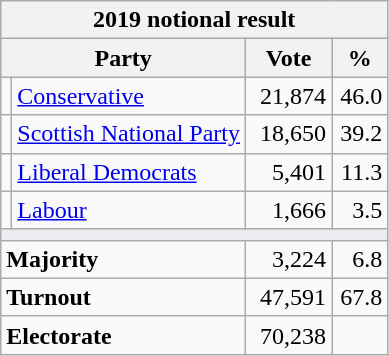<table class="wikitable">
<tr>
<th colspan="4">2019 notional result  </th>
</tr>
<tr>
<th bgcolor="#DDDDFF" width="130px" colspan="2">Party</th>
<th bgcolor="#DDDDFF" width="50px">Vote</th>
<th bgcolor="#DDDDFF" width="30px">%</th>
</tr>
<tr>
<td></td>
<td><a href='#'>Conservative</a></td>
<td align="right">21,874</td>
<td align="right">46.0</td>
</tr>
<tr>
<td></td>
<td><a href='#'>Scottish National Party</a></td>
<td align=right>18,650</td>
<td align=right>39.2</td>
</tr>
<tr>
<td></td>
<td><a href='#'>Liberal Democrats</a></td>
<td align=right>5,401</td>
<td align=right>11.3</td>
</tr>
<tr>
<td></td>
<td><a href='#'>Labour</a></td>
<td align="right">1,666</td>
<td align="right">3.5</td>
</tr>
<tr>
<td colspan="4" bgcolor="#EAECF0"></td>
</tr>
<tr>
<td colspan="2"><strong>Majority</strong></td>
<td align="right">3,224</td>
<td align="right">6.8</td>
</tr>
<tr>
<td colspan="2"><strong>Turnout</strong></td>
<td align="right">47,591</td>
<td align="right">67.8</td>
</tr>
<tr>
<td colspan="2"><strong>Electorate</strong></td>
<td align=right>70,238</td>
</tr>
</table>
